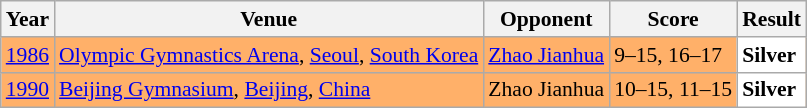<table class="sortable wikitable" style="font-size: 90%;">
<tr>
<th>Year</th>
<th>Venue</th>
<th>Opponent</th>
<th>Score</th>
<th>Result</th>
</tr>
<tr style="background:#FFB069">
<td align="center"><a href='#'>1986</a></td>
<td align="left"><a href='#'>Olympic Gymnastics Arena</a>, <a href='#'>Seoul</a>, <a href='#'>South Korea</a></td>
<td align="left"> <a href='#'>Zhao Jianhua</a></td>
<td align="left">9–15, 16–17</td>
<td style="text-align:left; background:white"> <strong>Silver</strong></td>
</tr>
<tr style="background:#FFB069">
<td align="center"><a href='#'>1990</a></td>
<td align="left"><a href='#'>Beijing Gymnasium</a>, <a href='#'>Beijing</a>, <a href='#'>China</a></td>
<td align="left"> Zhao Jianhua</td>
<td align="left">10–15, 11–15</td>
<td style="text-align:left; background:white"> <strong>Silver</strong></td>
</tr>
</table>
